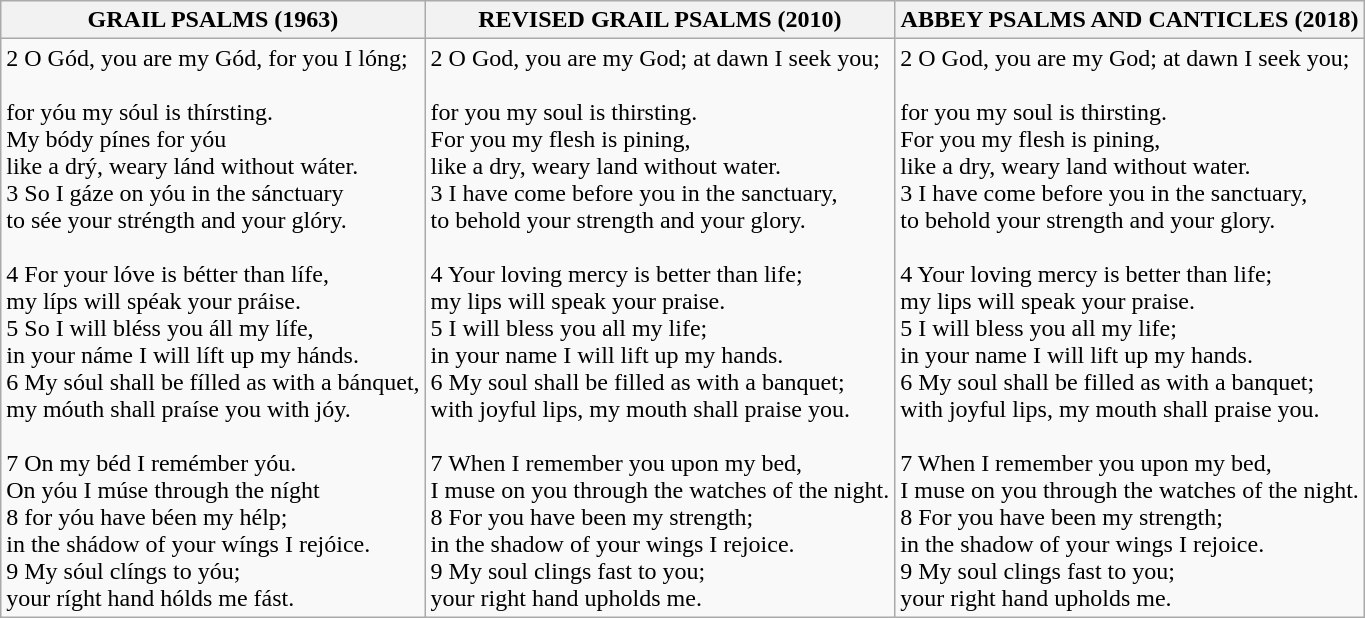<table class="wikitable">
<tr>
<th><strong>GRAIL PSALMS (1963)</strong></th>
<th><strong>REVISED GRAIL PSALMS (2010)</strong></th>
<th><strong>ABBEY PSALMS AND CANTICLES (2018)</strong></th>
</tr>
<tr>
<td>2 O Gód, you are my Gód, for you I lóng;<br><br>for yóu my sóul is thírsting.<br>
My bódy pínes for yóu<br>
like a drý, weary lánd without wáter.<br>
3 So I gáze on yóu in the sánctuary<br>
to sée your stréngth and your glóry.<br>
<br>
4 For your lóve is bétter than lífe,<br>
my líps will spéak your práise.<br>
5 So I will bléss you áll my lífe,<br>
in your náme I will líft up my hánds.<br>
6 My sóul shall be fílled as with a bánquet,<br>
my móuth shall praíse you with jóy.<br>
<br>
7 On my béd I remémber yóu.<br>
On yóu I múse through the níght<br>
8 for yóu have béen my hélp;<br>
in the shádow of your wíngs I rejóice.<br>
9 My sóul clíngs to yóu;<br>
your ríght hand hólds me fást.</td>
<td>2 O God, you are my God; at dawn I seek you;<br><br>for you my soul is thirsting.<br>
For you my flesh is pining,<br>
like a dry, weary land without water.<br>
3 I have come before you in the sanctuary,<br>
to behold your strength and your glory.<br>
<br>
4 Your loving mercy is better than life;<br>
my lips will speak your praise.<br>
5 I will bless you all my life;<br>
in your name I will lift up my hands.<br>
6 My soul shall be filled as with a banquet;<br>
with joyful lips, my mouth shall praise you.<br>
<br>
7 When I remember you upon my bed,<br>
I muse on you through the watches of the night.<br>
8 For you have been my strength;<br>
in the shadow of your wings I rejoice.<br>
9 My soul clings fast to you;<br>
your right hand upholds me.</td>
<td>2 O God, you are my God; at dawn I seek you;<br><br>for you my soul is thirsting.<br>
For you my flesh is pining,<br>
like a dry, weary land without water.<br>
3 I have come before you in the sanctuary,<br>
to behold your strength and your glory.<br>
<br>
4 Your loving mercy is better than life;<br>
my lips will speak your praise.<br>
5 I will bless you all my life;<br>
in your name I will lift up my hands.<br>
6 My soul shall be filled as with a banquet;<br>
with joyful lips, my mouth shall praise you.<br>
<br>
7 When I remember you upon my bed,<br>
I muse on you through the watches of the night.<br>
8 For you have been my strength;<br>
in the shadow of your wings I rejoice.<br>
9 My soul clings fast to you;<br>
your right hand upholds me.</td>
</tr>
</table>
